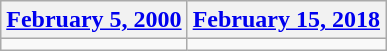<table class=wikitable>
<tr>
<th><a href='#'>February 5, 2000</a></th>
<th><a href='#'>February 15, 2018</a></th>
</tr>
<tr>
<td></td>
<td></td>
</tr>
</table>
